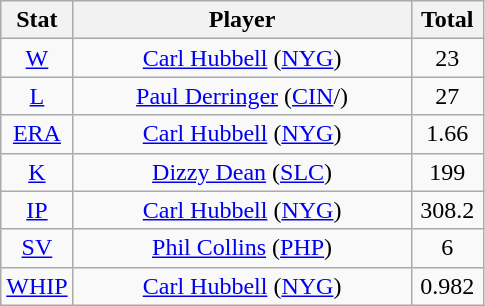<table class="wikitable" style="text-align:center;">
<tr>
<th style="width:15%;">Stat</th>
<th>Player</th>
<th style="width:15%;">Total</th>
</tr>
<tr>
<td><a href='#'>W</a></td>
<td><a href='#'>Carl Hubbell</a> (<a href='#'>NYG</a>)</td>
<td>23</td>
</tr>
<tr>
<td><a href='#'>L</a></td>
<td><a href='#'>Paul Derringer</a> (<a href='#'>CIN</a>/)</td>
<td>27</td>
</tr>
<tr>
<td><a href='#'>ERA</a></td>
<td><a href='#'>Carl Hubbell</a> (<a href='#'>NYG</a>)</td>
<td>1.66</td>
</tr>
<tr>
<td><a href='#'>K</a></td>
<td><a href='#'>Dizzy Dean</a> (<a href='#'>SLC</a>)</td>
<td>199</td>
</tr>
<tr>
<td><a href='#'>IP</a></td>
<td><a href='#'>Carl Hubbell</a> (<a href='#'>NYG</a>)</td>
<td>308.2</td>
</tr>
<tr>
<td><a href='#'>SV</a></td>
<td><a href='#'>Phil Collins</a> (<a href='#'>PHP</a>)</td>
<td>6</td>
</tr>
<tr>
<td><a href='#'>WHIP</a></td>
<td><a href='#'>Carl Hubbell</a> (<a href='#'>NYG</a>)</td>
<td>0.982</td>
</tr>
</table>
